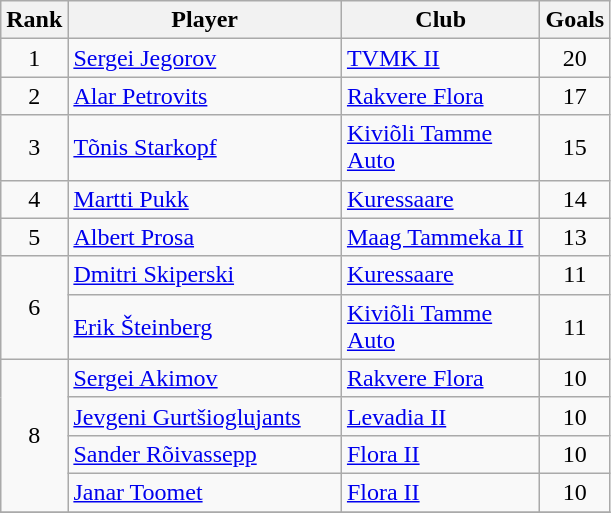<table class="wikitable" style="text-align:center">
<tr>
<th>Rank</th>
<th width=175px>Player</th>
<th width=125px>Club</th>
<th>Goals</th>
</tr>
<tr>
<td rowspan=1>1</td>
<td align="left"> <a href='#'>Sergei Jegorov</a></td>
<td align="left"><a href='#'>TVMK II</a></td>
<td>20</td>
</tr>
<tr>
<td rowspan=1>2</td>
<td align="left"> <a href='#'>Alar Petrovits</a></td>
<td align="left"><a href='#'>Rakvere Flora</a></td>
<td>17</td>
</tr>
<tr>
<td rowspan=1>3</td>
<td align="left"> <a href='#'>Tõnis Starkopf</a></td>
<td align="left"><a href='#'>Kiviõli Tamme Auto</a></td>
<td>15</td>
</tr>
<tr>
<td rowspan=1>4</td>
<td align="left"> <a href='#'>Martti Pukk</a></td>
<td align="left"><a href='#'>Kuressaare</a></td>
<td>14</td>
</tr>
<tr>
<td rowspan=1>5</td>
<td align="left"> <a href='#'>Albert Prosa</a></td>
<td align="left"><a href='#'>Maag Tammeka II</a></td>
<td>13</td>
</tr>
<tr>
<td rowspan=2>6</td>
<td align="left"> <a href='#'>Dmitri Skiperski</a></td>
<td align="left"><a href='#'>Kuressaare</a></td>
<td>11</td>
</tr>
<tr>
<td align="left"> <a href='#'>Erik Šteinberg</a></td>
<td align="left"><a href='#'>Kiviõli Tamme Auto</a></td>
<td>11</td>
</tr>
<tr>
<td rowspan=4>8</td>
<td align="left"> <a href='#'>Sergei Akimov</a></td>
<td align="left"><a href='#'>Rakvere Flora</a></td>
<td>10</td>
</tr>
<tr>
<td align="left"> <a href='#'>Jevgeni Gurtšioglujants</a></td>
<td align="left"><a href='#'>Levadia II</a></td>
<td>10</td>
</tr>
<tr>
<td align="left"> <a href='#'>Sander Rõivassepp</a></td>
<td align="left"><a href='#'>Flora II</a></td>
<td>10</td>
</tr>
<tr>
<td align="left"> <a href='#'>Janar Toomet</a></td>
<td align="left"><a href='#'>Flora II</a></td>
<td>10</td>
</tr>
<tr>
</tr>
</table>
